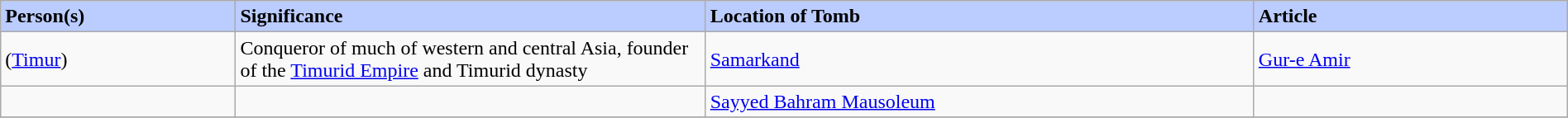<table class="wikitable" width="100%" border="1" cellspacing="0" cellpadding="2">
<tr>
<td width="15%" bgcolor="#bbccff"><strong>Person(s)</strong></td>
<td width="30%" bgcolor="#bbccff"><strong>Significance</strong></td>
<td width="35%" bgcolor="#bbccff"><strong>Location of Tomb</strong></td>
<td width="20%" bgcolor="#bbccff"><strong>Article</strong></td>
</tr>
<tr>
<td>(<a href='#'>Timur</a>)</td>
<td>Conqueror of much of western and central Asia, founder of the <a href='#'>Timurid Empire</a> and Timurid dynasty</td>
<td><a href='#'>Samarkand</a></td>
<td><a href='#'>Gur-e Amir</a></td>
</tr>
<tr>
<td></td>
<td></td>
<td><a href='#'>Sayyed Bahram Mausoleum</a></td>
<td></td>
</tr>
<tr>
</tr>
</table>
